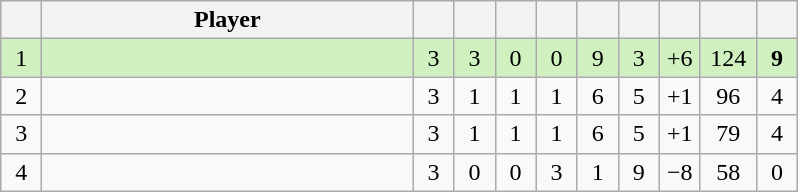<table class="wikitable" style="text-align:center; margin: 1em auto 1em auto, align:left">
<tr>
<th width=20></th>
<th width=240>Player</th>
<th width=20></th>
<th width=20></th>
<th width=20></th>
<th width=20></th>
<th width=20></th>
<th width=20></th>
<th width=20></th>
<th width=30></th>
<th width=20></th>
</tr>
<tr style="background:#D0F0C0;">
<td>1</td>
<td align=left></td>
<td>3</td>
<td>3</td>
<td>0</td>
<td>0</td>
<td>9</td>
<td>3</td>
<td>+6</td>
<td>124</td>
<td><strong>9</strong></td>
</tr>
<tr style=>
<td>2</td>
<td align=left></td>
<td>3</td>
<td>1</td>
<td>1</td>
<td>1</td>
<td>6</td>
<td>5</td>
<td>+1</td>
<td>96</td>
<td>4</td>
</tr>
<tr style=>
<td>3</td>
<td align=left></td>
<td>3</td>
<td>1</td>
<td>1</td>
<td>1</td>
<td>6</td>
<td>5</td>
<td>+1</td>
<td>79</td>
<td>4</td>
</tr>
<tr style=>
<td>4</td>
<td align=left></td>
<td>3</td>
<td>0</td>
<td>0</td>
<td>3</td>
<td>1</td>
<td>9</td>
<td>−8</td>
<td>58</td>
<td>0</td>
</tr>
</table>
